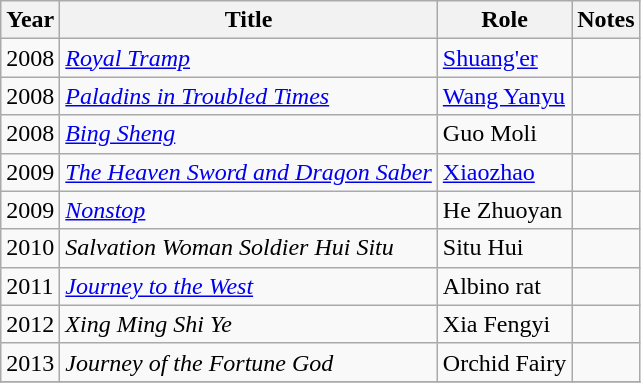<table class="wikitable sortable">
<tr>
<th>Year</th>
<th>Title</th>
<th>Role</th>
<th class="unsortable">Notes</th>
</tr>
<tr>
<td>2008</td>
<td><em><a href='#'>Royal Tramp</a></em><br></td>
<td><a href='#'>Shuang'er</a></td>
<td></td>
</tr>
<tr>
<td>2008</td>
<td><em><a href='#'>Paladins in Troubled Times</a></em><br></td>
<td><a href='#'>Wang Yanyu</a></td>
<td></td>
</tr>
<tr>
<td>2008</td>
<td><em><a href='#'>Bing Sheng</a></em><br></td>
<td>Guo Moli</td>
<td></td>
</tr>
<tr>
<td>2009</td>
<td><em><a href='#'>The Heaven Sword and Dragon Saber</a></em><br></td>
<td><a href='#'>Xiaozhao</a></td>
<td></td>
</tr>
<tr>
<td>2009</td>
<td><em><a href='#'>Nonstop</a></em><br></td>
<td>He Zhuoyan</td>
<td></td>
</tr>
<tr>
<td>2010</td>
<td><em>Salvation Woman Soldier Hui Situ</em><br></td>
<td>Situ Hui</td>
<td></td>
</tr>
<tr>
<td>2011</td>
<td><em><a href='#'>Journey to the West</a></em><br></td>
<td>Albino rat</td>
<td></td>
</tr>
<tr>
<td>2012</td>
<td><em>Xing Ming Shi Ye</em><br></td>
<td>Xia Fengyi</td>
<td></td>
</tr>
<tr>
<td>2013</td>
<td><em>Journey of the Fortune God</em><br></td>
<td>Orchid Fairy</td>
<td></td>
</tr>
<tr>
</tr>
</table>
